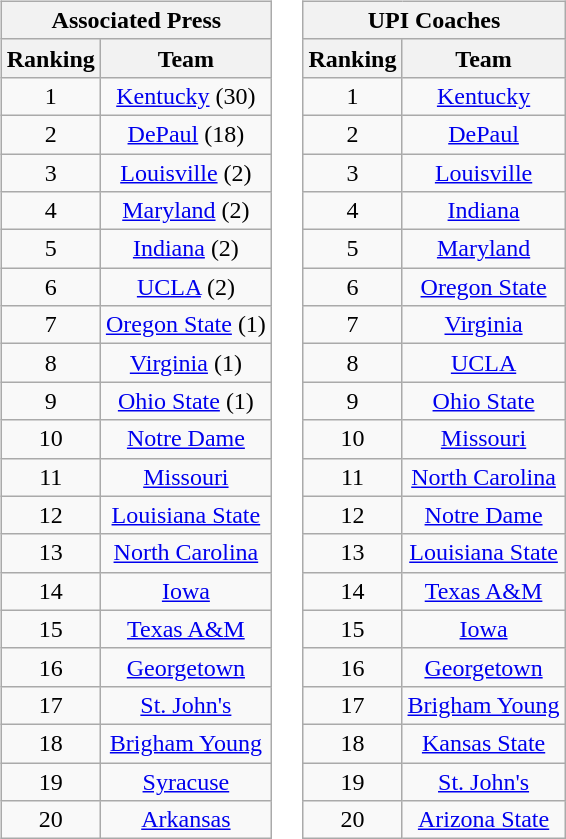<table>
<tr style="vertical-align:top;">
<td><br><table class="wikitable" style="text-align:center;">
<tr>
<th colspan=2>Associated Press</th>
</tr>
<tr>
<th>Ranking</th>
<th>Team</th>
</tr>
<tr>
<td>1</td>
<td><a href='#'>Kentucky</a> (30)</td>
</tr>
<tr>
<td>2</td>
<td><a href='#'>DePaul</a> (18)</td>
</tr>
<tr>
<td>3</td>
<td><a href='#'>Louisville</a> (2)</td>
</tr>
<tr>
<td>4</td>
<td><a href='#'>Maryland</a> (2)</td>
</tr>
<tr>
<td>5</td>
<td><a href='#'>Indiana</a> (2)</td>
</tr>
<tr>
<td>6</td>
<td><a href='#'>UCLA</a> (2)</td>
</tr>
<tr>
<td>7</td>
<td><a href='#'>Oregon State</a> (1)</td>
</tr>
<tr>
<td>8</td>
<td><a href='#'>Virginia</a> (1)</td>
</tr>
<tr>
<td>9</td>
<td><a href='#'>Ohio State</a> (1)</td>
</tr>
<tr>
<td>10</td>
<td><a href='#'>Notre Dame</a></td>
</tr>
<tr>
<td>11</td>
<td><a href='#'>Missouri</a></td>
</tr>
<tr>
<td>12</td>
<td><a href='#'>Louisiana State</a></td>
</tr>
<tr>
<td>13</td>
<td><a href='#'>North Carolina</a></td>
</tr>
<tr>
<td>14</td>
<td><a href='#'>Iowa</a></td>
</tr>
<tr>
<td>15</td>
<td><a href='#'>Texas A&M</a></td>
</tr>
<tr>
<td>16</td>
<td><a href='#'>Georgetown</a></td>
</tr>
<tr>
<td>17</td>
<td><a href='#'>St. John's</a></td>
</tr>
<tr>
<td>18</td>
<td><a href='#'>Brigham Young</a></td>
</tr>
<tr>
<td>19</td>
<td><a href='#'>Syracuse</a></td>
</tr>
<tr>
<td>20</td>
<td><a href='#'>Arkansas</a></td>
</tr>
</table>
</td>
<td><br><table class="wikitable" style="text-align:center;">
<tr>
<th colspan=2><strong>UPI Coaches</strong></th>
</tr>
<tr>
<th>Ranking</th>
<th>Team</th>
</tr>
<tr>
<td>1</td>
<td><a href='#'>Kentucky</a></td>
</tr>
<tr>
<td>2</td>
<td><a href='#'>DePaul</a></td>
</tr>
<tr>
<td>3</td>
<td><a href='#'>Louisville</a></td>
</tr>
<tr>
<td>4</td>
<td><a href='#'>Indiana</a></td>
</tr>
<tr>
<td>5</td>
<td><a href='#'>Maryland</a></td>
</tr>
<tr>
<td>6</td>
<td><a href='#'>Oregon State</a></td>
</tr>
<tr>
<td>7</td>
<td><a href='#'>Virginia</a></td>
</tr>
<tr>
<td>8</td>
<td><a href='#'>UCLA</a></td>
</tr>
<tr>
<td>9</td>
<td><a href='#'>Ohio State</a></td>
</tr>
<tr>
<td>10</td>
<td><a href='#'>Missouri</a></td>
</tr>
<tr>
<td>11</td>
<td><a href='#'>North Carolina</a></td>
</tr>
<tr>
<td>12</td>
<td><a href='#'>Notre Dame</a></td>
</tr>
<tr>
<td>13</td>
<td><a href='#'>Louisiana State</a></td>
</tr>
<tr>
<td>14</td>
<td><a href='#'>Texas A&M</a></td>
</tr>
<tr>
<td>15</td>
<td><a href='#'>Iowa</a></td>
</tr>
<tr>
<td>16</td>
<td><a href='#'>Georgetown</a></td>
</tr>
<tr>
<td>17</td>
<td><a href='#'>Brigham Young</a></td>
</tr>
<tr>
<td>18</td>
<td><a href='#'>Kansas State</a></td>
</tr>
<tr>
<td>19</td>
<td><a href='#'>St. John's</a></td>
</tr>
<tr>
<td>20</td>
<td><a href='#'>Arizona State</a></td>
</tr>
</table>
</td>
</tr>
</table>
